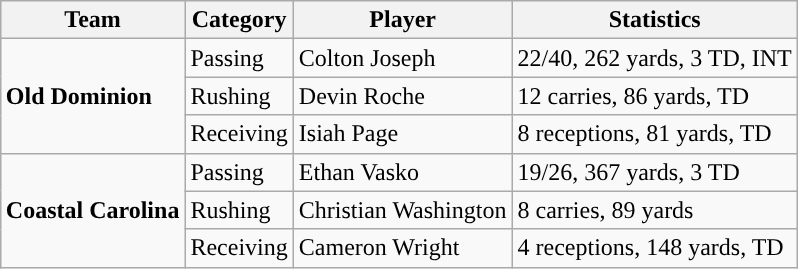<table class="wikitable" style="float: right;">
<tr>
<th>Team</th>
<th>Category</th>
<th>Player</th>
<th>Statistics</th>
</tr>
<tr>
<td rowspan=3><strong>Old Dominion</strong></td>
<td>Passing</td>
<td>Colton Joseph</td>
<td>22/40, 262 yards, 3 TD, INT</td>
</tr>
<tr>
<td>Rushing</td>
<td>Devin Roche</td>
<td>12 carries, 86 yards, TD</td>
</tr>
<tr>
<td>Receiving</td>
<td>Isiah Page</td>
<td>8 receptions, 81 yards, TD</td>
</tr>
<tr>
<td rowspan=3><strong>Coastal Carolina</strong></td>
<td>Passing</td>
<td>Ethan Vasko</td>
<td>19/26, 367 yards, 3 TD</td>
</tr>
<tr>
<td>Rushing</td>
<td>Christian Washington</td>
<td>8 carries, 89 yards</td>
</tr>
<tr>
<td>Receiving</td>
<td>Cameron Wright</td>
<td>4 receptions, 148 yards, TD</td>
</tr>
</table>
